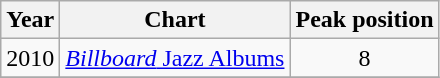<table class="wikitable">
<tr>
<th>Year</th>
<th>Chart</th>
<th>Peak position</th>
</tr>
<tr>
<td>2010</td>
<td><a href='#'><em>Billboard</em> Jazz Albums</a></td>
<td align=center>8</td>
</tr>
<tr>
</tr>
</table>
